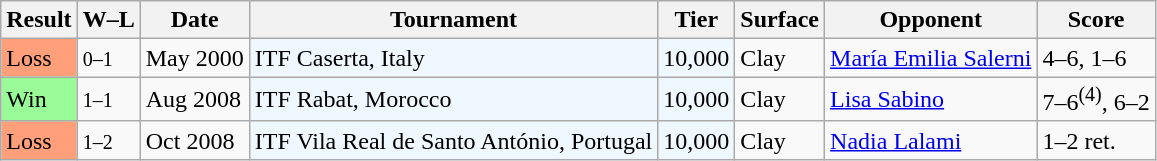<table class="sortable wikitable">
<tr>
<th>Result</th>
<th class="unsortable">W–L</th>
<th>Date</th>
<th>Tournament</th>
<th>Tier</th>
<th>Surface</th>
<th>Opponent</th>
<th class="unsortable">Score</th>
</tr>
<tr>
<td style="background:#ffa07a;">Loss</td>
<td><small>0–1</small></td>
<td>May 2000</td>
<td style="background:#f0f8ff;">ITF Caserta, Italy</td>
<td style="background:#f0f8ff;">10,000</td>
<td>Clay</td>
<td> <a href='#'>María Emilia Salerni</a></td>
<td>4–6, 1–6</td>
</tr>
<tr>
<td style="background:#98fb98;">Win</td>
<td><small>1–1</small></td>
<td>Aug 2008</td>
<td style="background:#f0f8ff;">ITF Rabat, Morocco</td>
<td style="background:#f0f8ff;">10,000</td>
<td>Clay</td>
<td> <a href='#'>Lisa Sabino</a></td>
<td>7–6<sup>(4)</sup>, 6–2</td>
</tr>
<tr>
<td style="background:#ffa07a;">Loss</td>
<td><small>1–2</small></td>
<td>Oct 2008</td>
<td style="background:#f0f8ff;">ITF Vila Real de Santo António, Portugal</td>
<td style="background:#f0f8ff;">10,000</td>
<td>Clay</td>
<td> <a href='#'>Nadia Lalami</a></td>
<td>1–2 ret.</td>
</tr>
</table>
